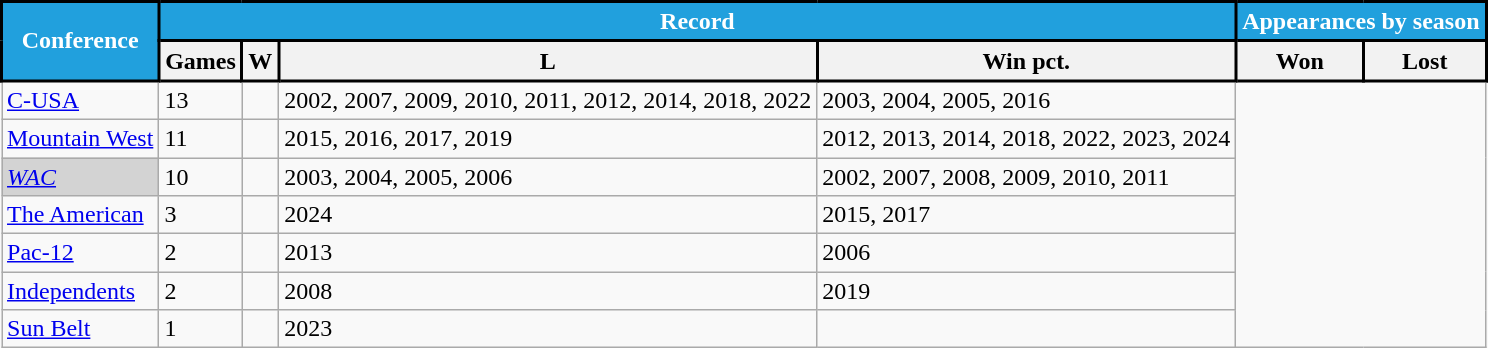<table class="wikitable sortable">
<tr>
<th style="background:#21a0dd; color:#FFFFFF; border: 2px solid #000000;" rowspan=2>Conference</th>
<th style="background:#21a0dd; color:#FFFFFF; border: 2px solid #000000;" colspan=4>Record</th>
<th style="background:#21a0dd; color:#FFFFFF; border: 2px solid #000000;" colspan=2>Appearances by season</th>
</tr>
<tr>
<th style="border: 2px solid #000000;">Games</th>
<th style="border: 2px solid #000000;">W</th>
<th style="border: 2px solid #000000;">L</th>
<th style="border: 2px solid #000000;">Win pct.</th>
<th style="border: 2px solid #000000;" class=unsortable>Won</th>
<th style="border: 2px solid #000000;" class=unsortable>Lost</th>
</tr>
<tr>
<td><a href='#'>C-USA</a></td>
<td>13</td>
<td></td>
<td>2002, 2007, 2009, 2010, 2011, 2012, 2014, 2018, 2022</td>
<td>2003, 2004, 2005, 2016</td>
</tr>
<tr>
<td><a href='#'>Mountain West</a></td>
<td>11</td>
<td></td>
<td>2015, 2016, 2017, 2019</td>
<td>2012, 2013, 2014, 2018, 2022, 2023, 2024</td>
</tr>
<tr>
<td bgcolor=lightgrey><em><a href='#'>WAC</a></em></td>
<td>10</td>
<td></td>
<td>2003, 2004, 2005, 2006</td>
<td>2002, 2007, 2008, 2009, 2010, 2011</td>
</tr>
<tr>
<td><a href='#'>The American</a></td>
<td>3</td>
<td></td>
<td>2024</td>
<td>2015, 2017</td>
</tr>
<tr>
<td><a href='#'>Pac-12</a></td>
<td>2</td>
<td></td>
<td>2013</td>
<td>2006</td>
</tr>
<tr>
<td><a href='#'>Independents</a></td>
<td>2</td>
<td></td>
<td>2008</td>
<td>2019</td>
</tr>
<tr>
<td><a href='#'>Sun Belt</a></td>
<td>1</td>
<td></td>
<td>2023</td>
<td></td>
</tr>
</table>
